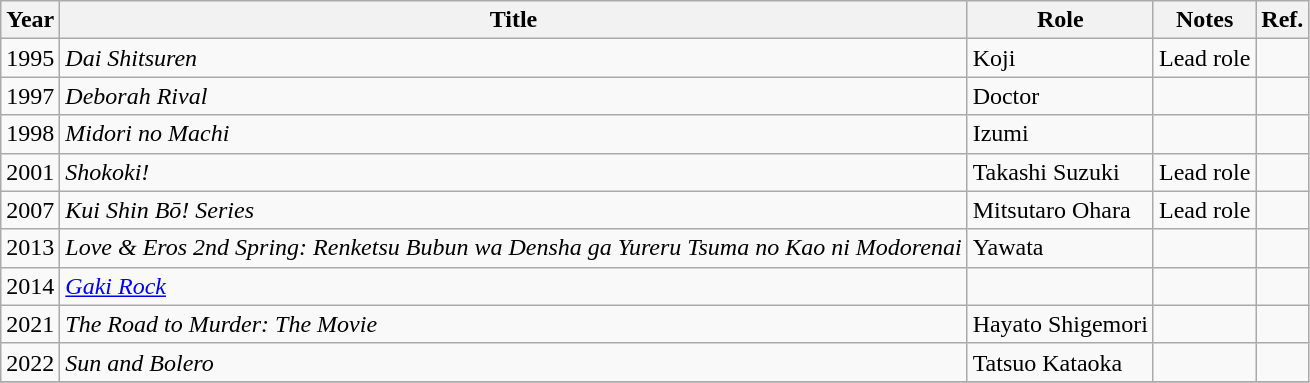<table class="wikitable">
<tr>
<th>Year</th>
<th>Title</th>
<th>Role</th>
<th>Notes</th>
<th>Ref.</th>
</tr>
<tr>
<td>1995</td>
<td><em>Dai Shitsuren</em></td>
<td>Koji</td>
<td>Lead role</td>
<td></td>
</tr>
<tr>
<td>1997</td>
<td><em>Deborah Rival</em></td>
<td>Doctor</td>
<td></td>
<td></td>
</tr>
<tr>
<td>1998</td>
<td><em>Midori no Machi</em></td>
<td>Izumi</td>
<td></td>
<td></td>
</tr>
<tr>
<td>2001</td>
<td><em>Shokoki!</em></td>
<td>Takashi Suzuki</td>
<td>Lead role</td>
<td></td>
</tr>
<tr>
<td>2007</td>
<td><em>Kui Shin Bō! Series</em></td>
<td>Mitsutaro Ohara</td>
<td>Lead role</td>
<td></td>
</tr>
<tr>
<td>2013</td>
<td><em>Love & Eros 2nd Spring: Renketsu Bubun wa Densha ga Yureru Tsuma no Kao ni Modorenai</em></td>
<td>Yawata</td>
<td></td>
<td></td>
</tr>
<tr>
<td>2014</td>
<td><em><a href='#'>Gaki Rock</a></em></td>
<td></td>
<td></td>
<td></td>
</tr>
<tr>
<td>2021</td>
<td><em>The Road to Murder: The Movie</em></td>
<td>Hayato Shigemori</td>
<td></td>
<td></td>
</tr>
<tr>
<td>2022</td>
<td><em>Sun and Bolero</em></td>
<td>Tatsuo Kataoka</td>
<td></td>
<td></td>
</tr>
<tr>
</tr>
</table>
